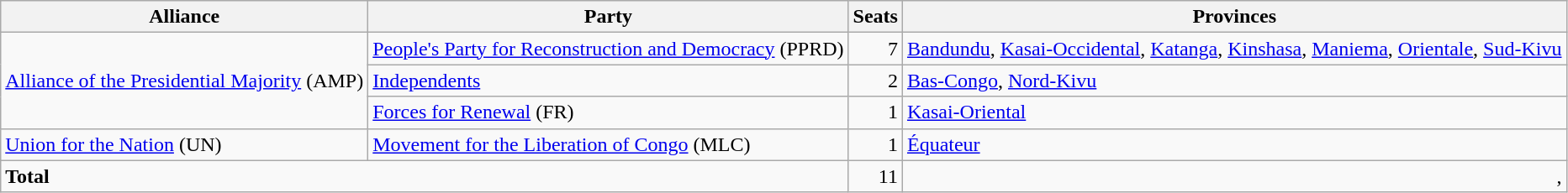<table class="wikitable" style="text-align:center;">
<tr>
<th>Alliance</th>
<th>Party</th>
<th>Seats</th>
<th>Provinces</th>
</tr>
<tr>
<td align="left" rowspan="3"><a href='#'>Alliance of the Presidential Majority</a> (AMP)</td>
<td align="left"><a href='#'>People's Party for Reconstruction and Democracy</a> (PPRD)</td>
<td align="right">7</td>
<td align="left"><a href='#'>Bandundu</a>, <a href='#'>Kasai-Occidental</a>, <a href='#'>Katanga</a>, <a href='#'>Kinshasa</a>, <a href='#'>Maniema</a>, <a href='#'>Orientale</a>, <a href='#'>Sud-Kivu</a></td>
</tr>
<tr>
<td align="left"><a href='#'>Independents</a></td>
<td align="right">2</td>
<td align="left"><a href='#'>Bas-Congo</a>, <a href='#'>Nord-Kivu</a></td>
</tr>
<tr>
<td align="left"><a href='#'>Forces for Renewal</a> (FR)</td>
<td align="right">1</td>
<td align="left"><a href='#'>Kasai-Oriental</a></td>
</tr>
<tr>
<td align="left"><a href='#'>Union for the Nation</a> (UN)</td>
<td align="left"><a href='#'>Movement for the Liberation of Congo</a> (MLC)</td>
<td align="right">1</td>
<td align="left"><a href='#'>Équateur</a></td>
</tr>
<tr>
<td align="left" colspan="2"><strong>Total</strong></td>
<td align="right">11</td>
<td align="right">, </td>
</tr>
</table>
